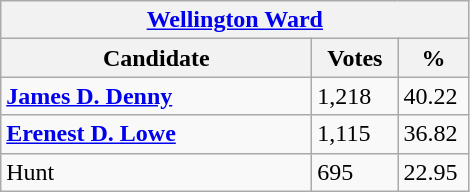<table class="wikitable">
<tr>
<th colspan="3"><a href='#'>Wellington Ward</a></th>
</tr>
<tr>
<th style="width: 200px">Candidate</th>
<th style="width: 50px">Votes</th>
<th style="width: 40px">%</th>
</tr>
<tr>
<td><strong><a href='#'>James D. Denny</a></strong></td>
<td>1,218</td>
<td>40.22</td>
</tr>
<tr>
<td><strong><a href='#'>Erenest D. Lowe</a></strong></td>
<td>1,115</td>
<td>36.82</td>
</tr>
<tr>
<td>Hunt</td>
<td>695</td>
<td>22.95</td>
</tr>
</table>
